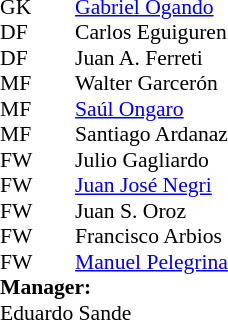<table style="font-size: 90%" cellspacing="0" cellpadding="0" align=center>
<tr>
<th width=25></th>
<th width=25></th>
</tr>
<tr>
<td>GK</td>
<td></td>
<td> <a href='#'>Gabriel Ogando</a></td>
</tr>
<tr>
<td>DF</td>
<td></td>
<td> Carlos Eguiguren</td>
</tr>
<tr>
<td>DF</td>
<td></td>
<td> Juan A. Ferreti</td>
</tr>
<tr>
<td>MF</td>
<td></td>
<td> Walter Garcerón</td>
</tr>
<tr>
<td>MF</td>
<td></td>
<td> <a href='#'>Saúl Ongaro</a></td>
</tr>
<tr>
<td>MF</td>
<td></td>
<td> Santiago Ardanaz</td>
</tr>
<tr>
<td>FW</td>
<td></td>
<td> Julio Gagliardo</td>
</tr>
<tr>
<td>FW</td>
<td></td>
<td> <a href='#'>Juan José Negri</a></td>
</tr>
<tr>
<td>FW</td>
<td></td>
<td> Juan S. Oroz</td>
</tr>
<tr>
<td>FW</td>
<td></td>
<td> Francisco Arbios</td>
</tr>
<tr>
<td>FW</td>
<td></td>
<td> <a href='#'>Manuel Pelegrina</a></td>
</tr>
<tr>
<td colspan=3><strong>Manager:</strong></td>
</tr>
<tr>
<td colspan=4> Eduardo Sande</td>
</tr>
</table>
